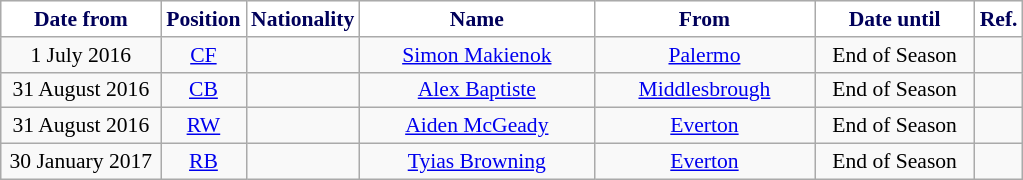<table class="wikitable"  style="text-align:center; font-size:90%; ">
<tr>
<th style="background:#fff; color:#00005a; width:100px;">Date from</th>
<th style="background:#fff; color:#00005a; width:50px;">Position</th>
<th style="background:#fff; color:#00005a; width:50px;">Nationality</th>
<th style="background:#fff; color:#00005a; width:150px;">Name</th>
<th style="background:#fff; color:#00005a; width:140px;">From</th>
<th style="background:#fff; color:#00005a; width:100px;">Date until</th>
<th style="background:#fff; color:#00005a; width:25px;">Ref.</th>
</tr>
<tr>
<td>1 July 2016</td>
<td><a href='#'>CF</a></td>
<td></td>
<td><a href='#'>Simon Makienok</a></td>
<td><a href='#'>Palermo</a></td>
<td>End of Season</td>
<td></td>
</tr>
<tr>
<td>31 August 2016</td>
<td><a href='#'>CB</a></td>
<td></td>
<td><a href='#'>Alex Baptiste</a></td>
<td><a href='#'>Middlesbrough</a></td>
<td>End of Season</td>
<td></td>
</tr>
<tr>
<td>31 August 2016</td>
<td><a href='#'>RW</a></td>
<td></td>
<td><a href='#'>Aiden McGeady</a></td>
<td><a href='#'>Everton</a></td>
<td>End of Season</td>
<td></td>
</tr>
<tr>
<td>30 January 2017</td>
<td><a href='#'>RB</a></td>
<td></td>
<td><a href='#'>Tyias Browning</a></td>
<td><a href='#'>Everton</a></td>
<td>End of Season</td>
<td></td>
</tr>
</table>
